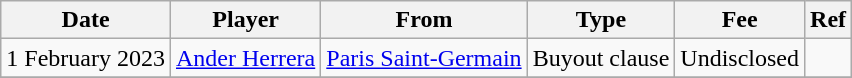<table class="wikitable">
<tr>
<th>Date</th>
<th>Player</th>
<th>From</th>
<th>Type</th>
<th>Fee</th>
<th>Ref</th>
</tr>
<tr>
<td>1 February 2023</td>
<td> <a href='#'>Ander Herrera</a></td>
<td> <a href='#'>Paris Saint-Germain</a></td>
<td align=center>Buyout clause</td>
<td align=center>Undisclosed</td>
<td align=center></td>
</tr>
<tr>
</tr>
</table>
